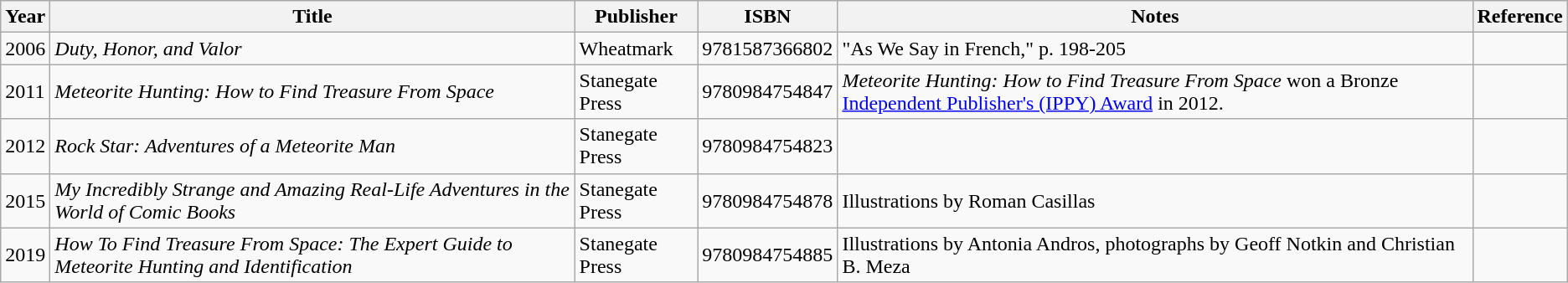<table class="wikitable">
<tr>
<th>Year</th>
<th>Title</th>
<th>Publisher</th>
<th>ISBN</th>
<th>Notes</th>
<th>Reference</th>
</tr>
<tr>
<td>2006</td>
<td><em>Duty, Honor, and Valor</em></td>
<td>Wheatmark</td>
<td>9781587366802</td>
<td>"As We Say in French," p. 198-205</td>
<td></td>
</tr>
<tr>
<td>2011</td>
<td><em>Meteorite Hunting: How to Find Treasure From Space</em></td>
<td>Stanegate Press</td>
<td>9780984754847</td>
<td><em>Meteorite Hunting: How to Find Treasure From Space</em> won a Bronze <a href='#'>Independent Publisher's (IPPY) Award</a> in 2012.</td>
<td></td>
</tr>
<tr>
<td>2012</td>
<td><em>Rock Star: Adventures of a Meteorite Man</em></td>
<td>Stanegate Press</td>
<td>9780984754823</td>
<td></td>
<td></td>
</tr>
<tr>
<td>2015</td>
<td><em>My Incredibly Strange and Amazing Real-Life Adventures in the World of Comic Books</em></td>
<td>Stanegate Press</td>
<td>9780984754878</td>
<td>Illustrations by Roman Casillas</td>
<td></td>
</tr>
<tr>
<td>2019</td>
<td><em>How To Find Treasure From Space: The Expert Guide to Meteorite Hunting and Identification</em></td>
<td>Stanegate Press</td>
<td>9780984754885</td>
<td>Illustrations by Antonia Andros, photographs by Geoff Notkin and Christian B. Meza</td>
<td></td>
</tr>
</table>
